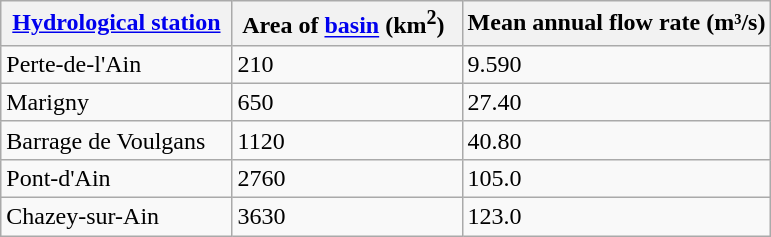<table class="wikitable">
<tr>
<th> <a href='#'>Hydrological station</a> </th>
<th> Area of <a href='#'>basin</a> (km<sup>2</sup>)  </th>
<th>Mean annual flow rate (m³/s)</th>
</tr>
<tr>
<td>Perte-de-l'Ain</td>
<td>210</td>
<td>9.590</td>
</tr>
<tr>
<td>Marigny</td>
<td>650</td>
<td>27.40</td>
</tr>
<tr>
<td>Barrage de Voulgans</td>
<td>1120</td>
<td>40.80</td>
</tr>
<tr>
<td>Pont-d'Ain</td>
<td>2760</td>
<td>105.0</td>
</tr>
<tr>
<td>Chazey-sur-Ain</td>
<td>3630</td>
<td>123.0</td>
</tr>
</table>
